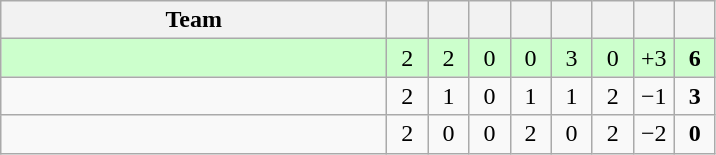<table class=wikitable style="text-align:center">
<tr>
<th width=250>Team</th>
<th width=20></th>
<th width=20></th>
<th width=20></th>
<th width=20></th>
<th width=20></th>
<th width=20></th>
<th width=20></th>
<th width=20></th>
</tr>
<tr bgcolor=#ccffcc>
<td align=left></td>
<td>2</td>
<td>2</td>
<td>0</td>
<td>0</td>
<td>3</td>
<td>0</td>
<td>+3</td>
<td><strong>6</strong></td>
</tr>
<tr>
<td align=left></td>
<td>2</td>
<td>1</td>
<td>0</td>
<td>1</td>
<td>1</td>
<td>2</td>
<td>−1</td>
<td><strong>3</strong></td>
</tr>
<tr>
<td align=left></td>
<td>2</td>
<td>0</td>
<td>0</td>
<td>2</td>
<td>0</td>
<td>2</td>
<td>−2</td>
<td><strong>0</strong></td>
</tr>
</table>
